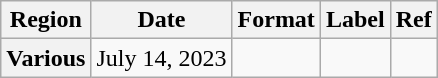<table class="wikitable plainrowheaders">
<tr>
<th scope="col">Region</th>
<th scope="col">Date</th>
<th scope="col">Format</th>
<th scope="col">Label</th>
<th>Ref</th>
</tr>
<tr>
<th scope="row">Various</th>
<td>July 14, 2023</td>
<td></td>
<td></td>
<td></td>
</tr>
</table>
